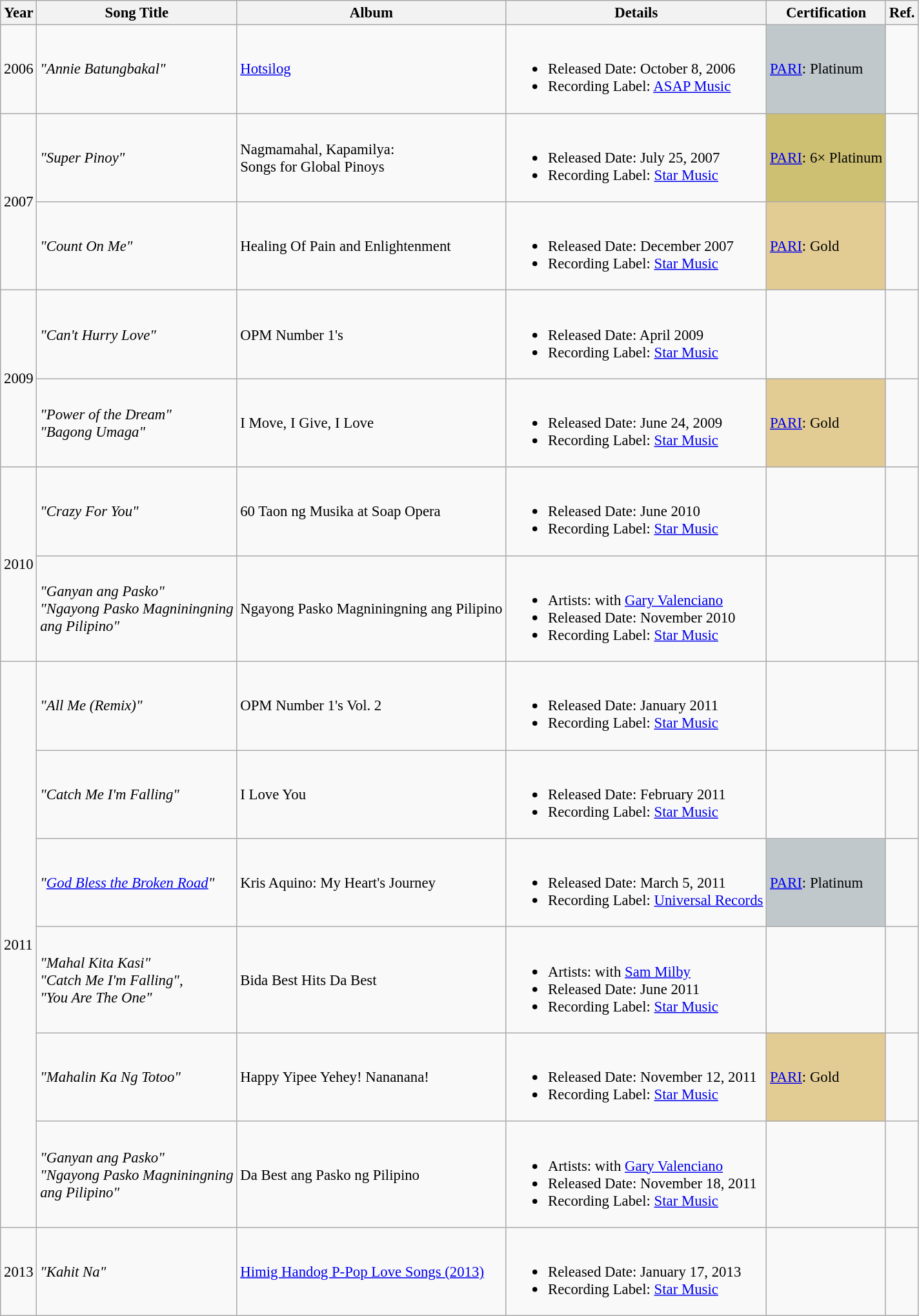<table class="wikitable" style="font-size: 95%;">
<tr>
<th>Year</th>
<th>Song Title</th>
<th>Album</th>
<th>Details</th>
<th>Certification</th>
<th>Ref.</th>
</tr>
<tr>
<td>2006</td>
<td><em>"Annie Batungbakal"</em></td>
<td><a href='#'>Hotsilog</a></td>
<td><br><ul><li>Released Date: October 8, 2006</li><li>Recording Label: <a href='#'>ASAP Music</a></li></ul></td>
<td style="background:#c0c8cc;"><a href='#'>PARI</a>: Platinum</td>
<td></td>
</tr>
<tr>
<td rowspan=2>2007</td>
<td><em>"Super Pinoy"</em></td>
<td>Nagmamahal, Kapamilya: <br>Songs for Global Pinoys</td>
<td><br><ul><li>Released Date: July 25, 2007</li><li>Recording Label: <a href='#'>Star Music</a></li></ul></td>
<td style="background:#cec073;"><a href='#'>PARI</a>: 6× Platinum</td>
<td></td>
</tr>
<tr>
<td><em>"Count On Me"</em></td>
<td>Healing Of Pain and Enlightenment</td>
<td><br><ul><li>Released Date: December 2007</li><li>Recording Label: <a href='#'>Star Music</a></li></ul></td>
<td style="background:#e2cc93;"><a href='#'>PARI</a>: Gold</td>
<td></td>
</tr>
<tr>
<td rowspan=2>2009</td>
<td><em>"Can't Hurry Love"</em></td>
<td>OPM Number 1's</td>
<td><br><ul><li>Released Date: April 2009</li><li>Recording Label: <a href='#'>Star Music</a></li></ul></td>
<td></td>
<td></td>
</tr>
<tr>
<td><em>"Power of the Dream"<br> "Bagong Umaga"</em></td>
<td>I Move, I Give, I Love</td>
<td><br><ul><li>Released Date: June 24, 2009</li><li>Recording Label: <a href='#'>Star Music</a></li></ul></td>
<td style="background:#e2cc93;"><a href='#'>PARI</a>: Gold</td>
<td></td>
</tr>
<tr>
<td rowspan=2>2010</td>
<td><em>"Crazy For You"</em></td>
<td>60 Taon ng Musika at Soap Opera</td>
<td><br><ul><li>Released Date: June 2010</li><li>Recording Label: <a href='#'>Star Music</a></li></ul></td>
<td></td>
<td></td>
</tr>
<tr>
<td><em>"Ganyan ang Pasko"<br>"Ngayong Pasko Magniningning<br> ang Pilipino"</em></td>
<td>Ngayong Pasko Magniningning ang Pilipino</td>
<td><br><ul><li>Artists: with <a href='#'>Gary Valenciano</a></li><li>Released Date: November 2010</li><li>Recording Label: <a href='#'>Star Music</a></li></ul></td>
<td></td>
<td></td>
</tr>
<tr>
<td rowspan=6>2011</td>
<td><em>"All Me (Remix)"</em></td>
<td>OPM Number 1's Vol. 2</td>
<td><br><ul><li>Released Date: January 2011</li><li>Recording Label: <a href='#'>Star Music</a></li></ul></td>
<td></td>
<td></td>
</tr>
<tr>
<td><em>"Catch Me I'm Falling"</em></td>
<td>I Love You</td>
<td><br><ul><li>Released Date: February 2011</li><li>Recording Label: <a href='#'>Star Music</a></li></ul></td>
<td></td>
<td></td>
</tr>
<tr>
<td><em>"<a href='#'>God Bless the Broken Road</a>"</em></td>
<td>Kris Aquino: My Heart's Journey</td>
<td><br><ul><li>Released Date: March 5, 2011</li><li>Recording Label: <a href='#'>Universal Records</a></li></ul></td>
<td style="background:#c0c8cc;"><a href='#'>PARI</a>: Platinum</td>
<td></td>
</tr>
<tr>
<td><em>"Mahal Kita Kasi"<br>"Catch Me I'm Falling",<br>"You Are The One"</em></td>
<td>Bida Best Hits Da Best</td>
<td><br><ul><li>Artists: with <a href='#'>Sam Milby</a></li><li>Released Date: June 2011</li><li>Recording Label: <a href='#'>Star Music</a></li></ul></td>
<td></td>
<td></td>
</tr>
<tr>
<td><em>"Mahalin Ka Ng Totoo"</em></td>
<td>Happy Yipee Yehey! Nananana!</td>
<td><br><ul><li>Released Date: November 12, 2011</li><li>Recording Label: <a href='#'>Star Music</a></li></ul></td>
<td style="background:#e2cc93;"><a href='#'>PARI</a>: Gold</td>
<td></td>
</tr>
<tr>
<td><em>"Ganyan ang Pasko"<br>"Ngayong Pasko Magniningning<br> ang Pilipino"</em></td>
<td>Da Best ang Pasko ng Pilipino</td>
<td><br><ul><li>Artists: with <a href='#'>Gary Valenciano</a></li><li>Released Date: November 18, 2011</li><li>Recording Label: <a href='#'>Star Music</a></li></ul></td>
<td></td>
<td></td>
</tr>
<tr>
<td>2013</td>
<td><em>"Kahit Na"</em></td>
<td><a href='#'>Himig Handog P-Pop Love Songs (2013)</a></td>
<td><br><ul><li>Released Date: January 17, 2013</li><li>Recording Label: <a href='#'>Star Music</a></li></ul></td>
<td></td>
<td></td>
</tr>
</table>
